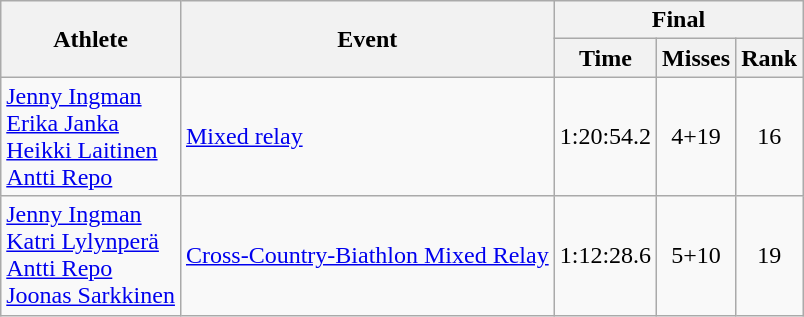<table class="wikitable">
<tr>
<th rowspan="2">Athlete</th>
<th rowspan="2">Event</th>
<th colspan="3">Final</th>
</tr>
<tr>
<th>Time</th>
<th>Misses</th>
<th>Rank</th>
</tr>
<tr>
<td><a href='#'>Jenny Ingman</a><br><a href='#'>Erika Janka</a><br><a href='#'>Heikki Laitinen</a><br><a href='#'>Antti Repo</a></td>
<td><a href='#'>Mixed relay</a></td>
<td align="center">1:20:54.2</td>
<td align="center">4+19</td>
<td align="center">16</td>
</tr>
<tr>
<td><a href='#'>Jenny Ingman</a><br><a href='#'>Katri Lylynperä</a><br><a href='#'>Antti Repo</a><br><a href='#'>Joonas Sarkkinen</a></td>
<td><a href='#'>Cross-Country-Biathlon Mixed Relay</a></td>
<td align="center">1:12:28.6</td>
<td align="center">5+10</td>
<td align="center">19</td>
</tr>
</table>
